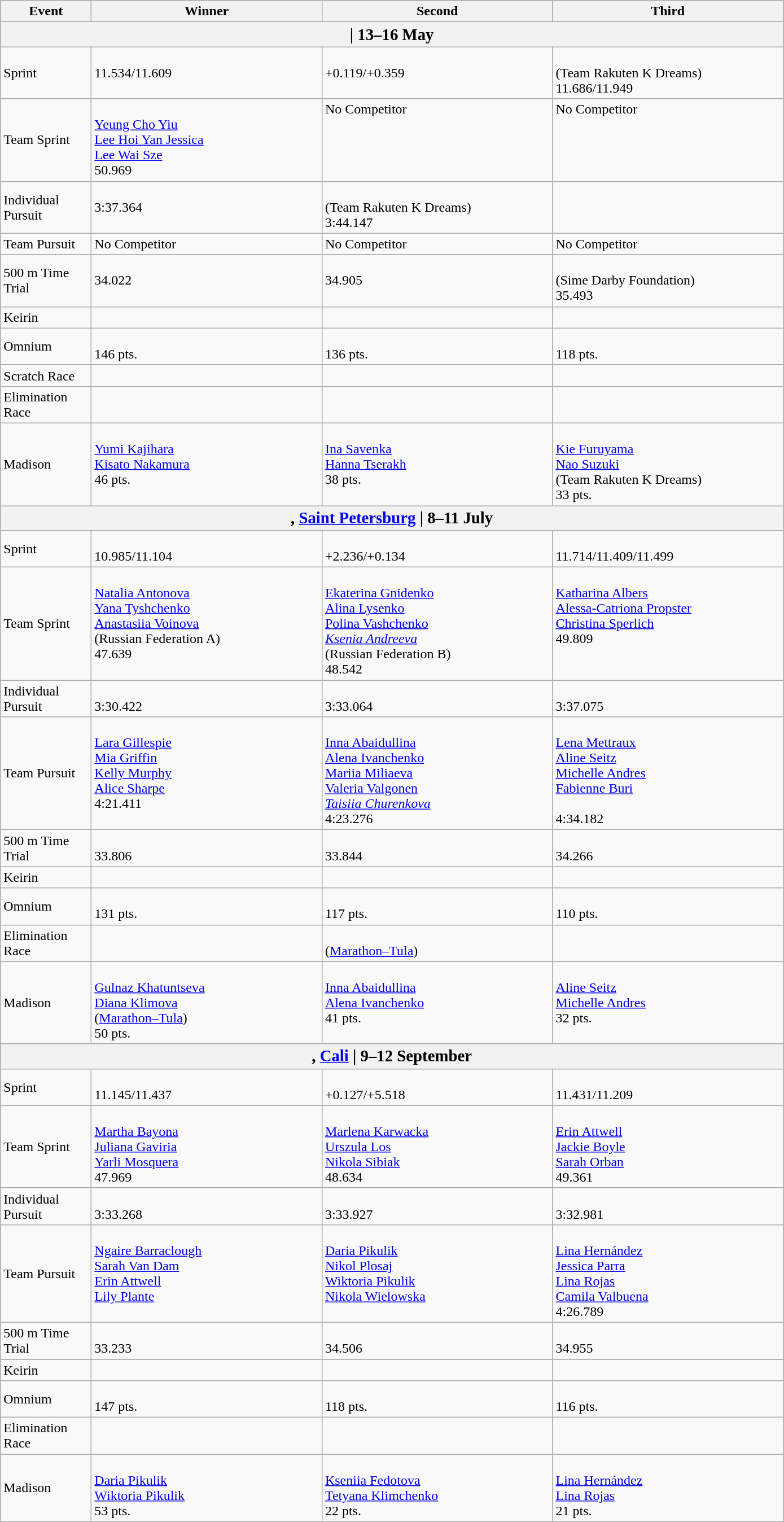<table class="wikitable">
<tr>
<th width=100>Event</th>
<th width=265>Winner</th>
<th width=265>Second</th>
<th width=265>Third</th>
</tr>
<tr>
<th colspan=4><big> | 13–16 May</big></th>
</tr>
<tr>
<td>Sprint<br><em><small></small></em></td>
<td valign=top><br>11.534/11.609</td>
<td valign=top><br>+0.119/+0.359</td>
<td valign=top><br>(Team Rakuten K Dreams)<br>11.686/11.949</td>
</tr>
<tr>
<td>Team Sprint<br><em><small></small></em></td>
<td valign=top><br><a href='#'>Yeung Cho Yiu</a><br><a href='#'>Lee Hoi Yan Jessica</a><br><a href='#'>Lee Wai Sze</a><br>50.969</td>
<td valign=top>No Competitor</td>
<td valign=top>No Competitor</td>
</tr>
<tr>
<td>Individual Pursuit<br><em><small></small></em></td>
<td valign=top><br>3:37.364</td>
<td valign=top><br>(Team Rakuten K Dreams)<br>3:44.147</td>
<td valign=top></td>
</tr>
<tr>
<td>Team Pursuit<br><em><small></small></em></td>
<td valign=top>No Competitor</td>
<td valign=top>No Competitor</td>
<td valign=top>No Competitor</td>
</tr>
<tr>
<td>500 m Time Trial<br><em><small></small></em></td>
<td valign=top><br>34.022</td>
<td valign=top><br>34.905</td>
<td valign=top><br>(Sime Darby Foundation)<br>35.493</td>
</tr>
<tr>
<td>Keirin<br><em><small></small></em></td>
<td valign=top></td>
<td valign=top></td>
<td valign=top></td>
</tr>
<tr>
<td>Omnium<br><em><small></small></em></td>
<td valign=top><br>146 pts.</td>
<td valign=top><br>136 pts.</td>
<td valign=top><br>118 pts.</td>
</tr>
<tr>
<td>Scratch Race<br><em><small></small></em></td>
<td valign=top></td>
<td valign=top></td>
<td valign=top></td>
</tr>
<tr>
<td>Elimination Race<br><em><small></small></em></td>
<td valign=top></td>
<td valign=top></td>
<td valign=top></td>
</tr>
<tr>
<td>Madison<br><em><small></small></em></td>
<td valign=top><br><a href='#'>Yumi Kajihara</a><br><a href='#'>Kisato Nakamura</a><br>46 pts.</td>
<td valign=top><br><a href='#'>Ina Savenka</a><br><a href='#'>Hanna Tserakh</a><br>38 pts.</td>
<td valign=top><br><a href='#'>Kie Furuyama</a><br><a href='#'>Nao Suzuki</a><br>(Team Rakuten K Dreams)<br>33 pts.</td>
</tr>
<tr>
<th colspan=4><big>, <a href='#'>Saint Petersburg</a> | 8–11 July</big></th>
</tr>
<tr>
<td>Sprint<br><em><small></small></em></td>
<td valign=top><br>10.985/11.104</td>
<td valign=top><br>+2.236/+0.134</td>
<td valign=top><br>11.714/11.409/11.499</td>
</tr>
<tr>
<td>Team Sprint<br><em><small></small></em></td>
<td valign=top><br><a href='#'>Natalia Antonova</a><br><a href='#'>Yana Tyshchenko</a><br><a href='#'>Anastasiia Voinova</a><br>(Russian Federation A)<br>47.639</td>
<td valign=top><br><a href='#'>Ekaterina Gnidenko</a><br><a href='#'>Alina Lysenko</a><br><a href='#'>Polina Vashchenko</a><br><em><a href='#'>Ksenia Andreeva</a></em><br>(Russian Federation B)<br>48.542</td>
<td valign=top><br><a href='#'>Katharina Albers</a><br><a href='#'>Alessa-Catriona Propster</a><br><a href='#'>Christina Sperlich</a><br>49.809</td>
</tr>
<tr>
<td>Individual Pursuit<br><em><small></small></em></td>
<td valign=top><br>3:30.422</td>
<td valign=top><br>3:33.064</td>
<td valign=top><br>3:37.075</td>
</tr>
<tr>
<td>Team Pursuit<br><em><small></small></em></td>
<td valign=top><br><a href='#'>Lara Gillespie</a><br><a href='#'>Mia Griffin</a><br><a href='#'>Kelly Murphy</a><br><a href='#'>Alice Sharpe</a><br>4:21.411</td>
<td valign=top><br><a href='#'>Inna Abaidullina</a><br><a href='#'>Alena Ivanchenko</a><br><a href='#'>Mariia Miliaeva</a><br><a href='#'>Valeria Valgonen</a><br><em><a href='#'>Taisiia Churenkova</a></em><br>4:23.276</td>
<td valign=top><br><a href='#'>Lena Mettraux</a><br><a href='#'>Aline Seitz</a><br><a href='#'>Michelle Andres</a><br><a href='#'>Fabienne Buri</a><br><br>4:34.182</td>
</tr>
<tr>
<td>500 m Time Trial<br><em><small></small></em></td>
<td valign=top><br>33.806</td>
<td valign=top><br>33.844</td>
<td valign=top><br>34.266</td>
</tr>
<tr>
<td>Keirin<br><em><small></small></em></td>
<td valign=top></td>
<td valign=top></td>
<td valign=top></td>
</tr>
<tr>
<td>Omnium<br><em><small></small></em></td>
<td valign=top><br>131 pts.</td>
<td valign=top><br>117 pts.</td>
<td valign=top><br>110 pts.</td>
</tr>
<tr>
<td>Elimination Race<br><em><small></small></em></td>
<td valign=top></td>
<td valign=top><br>(<a href='#'>Marathon–Tula</a>)</td>
<td valign=top></td>
</tr>
<tr>
<td>Madison<br><em><small></small></em></td>
<td valign=top><br><a href='#'>Gulnaz Khatuntseva</a><br><a href='#'>Diana Klimova</a><br>(<a href='#'>Marathon–Tula</a>)<br>50 pts.</td>
<td valign=top><br><a href='#'>Inna Abaidullina</a><br><a href='#'>Alena Ivanchenko</a><br>41 pts.</td>
<td valign=top><br><a href='#'>Aline Seitz</a><br><a href='#'>Michelle Andres</a><br>32 pts.</td>
</tr>
<tr>
<th colspan=4><big>, <a href='#'>Cali</a> | 9–12 September</big></th>
</tr>
<tr>
<td>Sprint<br><em><small></small></em></td>
<td valign=top><br>11.145/11.437</td>
<td valign=top><br>+0.127/+5.518</td>
<td valign=top><br>11.431/11.209</td>
</tr>
<tr>
<td>Team Sprint<br><em><small></small></em></td>
<td valign=top><br><a href='#'>Martha Bayona</a><br><a href='#'>Juliana Gaviria</a><br><a href='#'>Yarli Mosquera</a><br>47.969</td>
<td valign=top><br><a href='#'>Marlena Karwacka</a><br><a href='#'>Urszula Los</a><br><a href='#'>Nikola Sibiak</a><br>48.634</td>
<td valign=top><br><a href='#'>Erin Attwell</a><br><a href='#'>Jackie Boyle</a><br><a href='#'>Sarah Orban</a><br>49.361</td>
</tr>
<tr>
<td>Individual Pursuit<br><em><small></small></em></td>
<td valign=top><br>3:33.268</td>
<td valign=top><br>3:33.927</td>
<td valign=top><br>3:32.981</td>
</tr>
<tr>
<td>Team Pursuit<br><em><small></small></em></td>
<td valign=top><br><a href='#'>Ngaire Barraclough</a><br><a href='#'>Sarah Van Dam</a><br><a href='#'>Erin Attwell</a><br><a href='#'>Lily Plante</a></td>
<td valign=top><br><a href='#'>Daria Pikulik</a><br><a href='#'>Nikol Plosaj</a><br><a href='#'>Wiktoria Pikulik</a><br><a href='#'>Nikola Wielowska</a></td>
<td valign=top><br><a href='#'>Lina Hernández</a><br><a href='#'>Jessica Parra</a><br><a href='#'>Lina Rojas</a><br><a href='#'>Camila Valbuena</a><br>4:26.789</td>
</tr>
<tr>
<td>500 m Time Trial<br><em><small></small></em></td>
<td valign=top><br>33.233</td>
<td valign=top><br>34.506</td>
<td valign=top><br>34.955</td>
</tr>
<tr>
<td>Keirin<br><em><small></small></em></td>
<td valign=top></td>
<td valign=top></td>
<td valign=top></td>
</tr>
<tr>
<td>Omnium<br><em><small></small></em></td>
<td valign=top><br>147 pts.</td>
<td valign=top><br>118 pts.</td>
<td valign=top><br>116 pts.</td>
</tr>
<tr>
<td>Elimination Race<br><em><small></small></em></td>
<td valign=top></td>
<td valign=top></td>
<td valign=top></td>
</tr>
<tr>
<td>Madison<br><em><small></small></em></td>
<td valign=top><br><a href='#'>Daria Pikulik</a><br><a href='#'>Wiktoria Pikulik</a><br>53 pts.</td>
<td valign=top><br><a href='#'>Kseniia Fedotova</a><br><a href='#'>Tetyana Klimchenko</a><br>22 pts.</td>
<td valign=top><br><a href='#'>Lina Hernández</a><br><a href='#'>Lina Rojas</a><br>21 pts.</td>
</tr>
</table>
